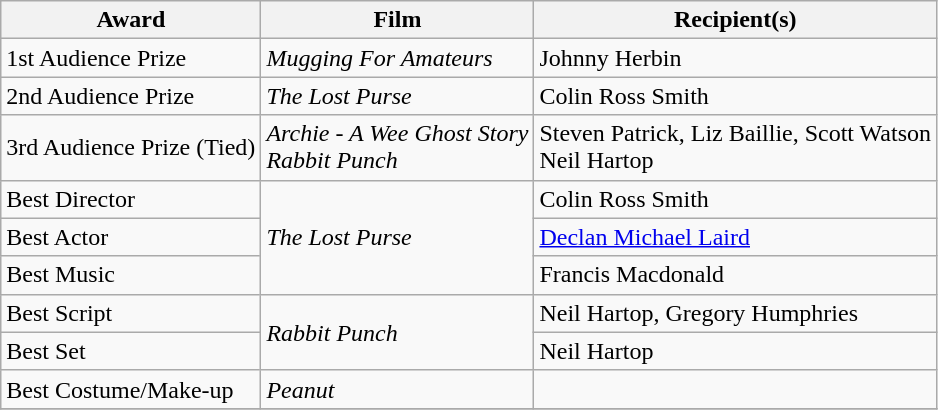<table class="wikitable">
<tr>
<th>Award</th>
<th>Film</th>
<th>Recipient(s)</th>
</tr>
<tr>
<td>1st Audience Prize</td>
<td><em>Mugging For Amateurs</em></td>
<td>Johnny Herbin</td>
</tr>
<tr>
<td>2nd Audience Prize</td>
<td><em>The Lost Purse</em></td>
<td>Colin Ross Smith</td>
</tr>
<tr>
<td>3rd Audience Prize (Tied)</td>
<td><em>Archie - A Wee Ghost Story</em><br><em>Rabbit Punch</em></td>
<td>Steven Patrick, Liz Baillie, Scott Watson<br>Neil Hartop</td>
</tr>
<tr>
<td>Best Director</td>
<td rowspan="3"><em>The Lost Purse</em></td>
<td>Colin Ross Smith</td>
</tr>
<tr>
<td>Best Actor</td>
<td><a href='#'>Declan Michael Laird</a></td>
</tr>
<tr>
<td>Best Music</td>
<td>Francis Macdonald</td>
</tr>
<tr>
<td>Best Script</td>
<td rowspan="2"><em>Rabbit Punch</em></td>
<td>Neil Hartop, Gregory Humphries</td>
</tr>
<tr>
<td>Best Set</td>
<td>Neil Hartop</td>
</tr>
<tr>
<td>Best Costume/Make-up</td>
<td><em>Peanut</em></td>
<td></td>
</tr>
<tr>
</tr>
</table>
